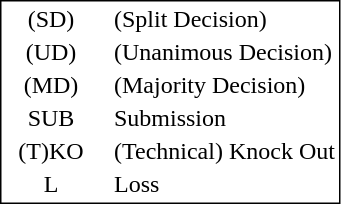<table style="border:1px solid black;" align=left>
<tr>
<td style="width:60px; text-align:center;">(SD)</td>
<td> </td>
<td>(Split Decision)</td>
</tr>
<tr>
<td style="width:60px; text-align:center;">(UD)</td>
<td> </td>
<td>(Unanimous Decision)</td>
</tr>
<tr>
<td style="width:60px; text-align:center;">(MD)</td>
<td> </td>
<td>(Majority Decision)</td>
</tr>
<tr>
<td style="width:60px; text-align:center;">SUB</td>
<td> </td>
<td>Submission</td>
</tr>
<tr>
<td style="width:60px; text-align:center;">(T)KO</td>
<td> </td>
<td>(Technical) Knock Out</td>
</tr>
<tr>
<td style="width:60px; text-align:center;">L</td>
<td> </td>
<td>Loss</td>
</tr>
</table>
